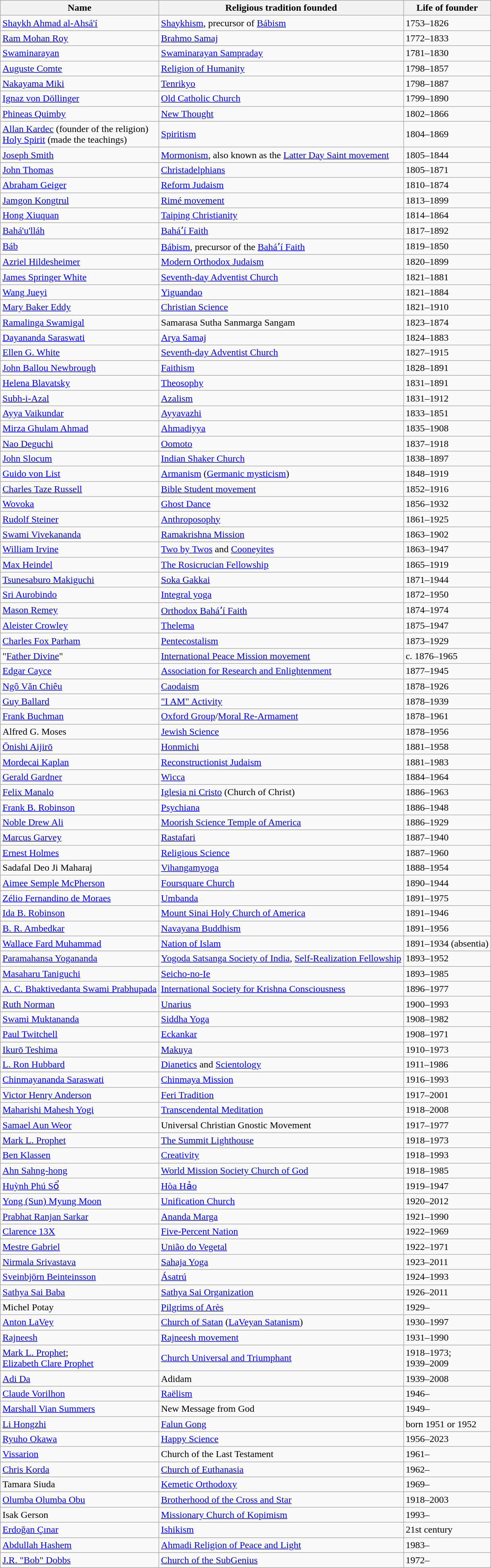<table class="wikitable sortable">
<tr>
<th>Name</th>
<th>Religious tradition founded</th>
<th>Life of founder</th>
</tr>
<tr>
<td><a href='#'>Shaykh Ahmad al-Ahsá'í</a></td>
<td><a href='#'>Shaykhism</a>, precursor of <a href='#'>Bábism</a></td>
<td>1753–1826</td>
</tr>
<tr>
<td><a href='#'>Ram Mohan Roy</a></td>
<td><a href='#'>Brahmo Samaj</a></td>
<td>1772–1833</td>
</tr>
<tr>
<td><a href='#'>Swaminarayan</a></td>
<td><a href='#'>Swaminarayan Sampraday</a></td>
<td>1781–1830</td>
</tr>
<tr>
<td><a href='#'>Auguste Comte</a></td>
<td><a href='#'>Religion of Humanity</a></td>
<td>1798–1857</td>
</tr>
<tr>
<td><a href='#'>Nakayama Miki</a></td>
<td><a href='#'>Tenrikyo</a></td>
<td>1798–1887</td>
</tr>
<tr>
<td><a href='#'>Ignaz von Döllinger</a></td>
<td><a href='#'>Old Catholic Church</a></td>
<td>1799–1890</td>
</tr>
<tr>
<td><a href='#'>Phineas Quimby</a></td>
<td><a href='#'>New Thought</a></td>
<td>1802–1866</td>
</tr>
<tr>
<td><a href='#'>Allan Kardec</a> (founder of the religion)<br> <a href='#'>Holy Spirit</a> (made the teachings)</td>
<td><a href='#'>Spiritism</a></td>
<td>1804–1869</td>
</tr>
<tr>
<td><a href='#'>Joseph Smith</a></td>
<td><a href='#'>Mormonism</a>, also known as the <a href='#'>Latter Day Saint movement</a></td>
<td>1805–1844</td>
</tr>
<tr>
<td><a href='#'>John Thomas</a></td>
<td><a href='#'>Christadelphians</a></td>
<td>1805–1871</td>
</tr>
<tr>
<td><a href='#'>Abraham Geiger</a></td>
<td><a href='#'>Reform Judaism</a></td>
<td>1810–1874</td>
</tr>
<tr>
<td><a href='#'>Jamgon Kongtrul</a></td>
<td><a href='#'>Rimé movement</a></td>
<td>1813–1899</td>
</tr>
<tr>
<td><a href='#'>Hong Xiuquan</a></td>
<td><a href='#'>Taiping Christianity</a></td>
<td>1814–1864</td>
</tr>
<tr>
<td><a href='#'>Bahá'u'lláh</a></td>
<td><a href='#'>Baháʼí Faith</a></td>
<td>1817–1892</td>
</tr>
<tr>
<td><a href='#'>Báb</a></td>
<td><a href='#'>Bábism</a>, precursor of the <a href='#'>Baháʼí Faith</a></td>
<td>1819–1850</td>
</tr>
<tr>
<td><a href='#'>Azriel Hildesheimer</a></td>
<td><a href='#'>Modern Orthodox Judaism</a></td>
<td>1820–1899</td>
</tr>
<tr>
<td><a href='#'>James Springer White</a></td>
<td><a href='#'>Seventh-day Adventist Church</a></td>
<td>1821–1881</td>
</tr>
<tr>
<td><a href='#'>Wang Jueyi</a></td>
<td><a href='#'>Yiguandao</a></td>
<td>1821–1884</td>
</tr>
<tr>
<td><a href='#'>Mary Baker Eddy</a></td>
<td><a href='#'>Christian Science</a></td>
<td>1821–1910</td>
</tr>
<tr>
<td><a href='#'>Ramalinga Swamigal</a></td>
<td>Samarasa Sutha Sanmarga Sangam</td>
<td>1823–1874</td>
</tr>
<tr>
<td><a href='#'>Dayananda Saraswati</a></td>
<td><a href='#'>Arya Samaj</a></td>
<td>1824–1883</td>
</tr>
<tr>
<td><a href='#'>Ellen G. White</a></td>
<td><a href='#'>Seventh-day Adventist Church</a></td>
<td>1827–1915</td>
</tr>
<tr>
<td><a href='#'>John Ballou Newbrough</a></td>
<td><a href='#'>Faithism</a></td>
<td>1828–1891</td>
</tr>
<tr>
<td><a href='#'>Helena Blavatsky</a></td>
<td><a href='#'>Theosophy</a></td>
<td>1831–1891</td>
</tr>
<tr>
<td><a href='#'>Subh-i-Azal</a></td>
<td><a href='#'>Azalism</a></td>
<td>1831–1912</td>
</tr>
<tr>
<td><a href='#'>Ayya Vaikundar</a></td>
<td><a href='#'>Ayyavazhi</a></td>
<td>1833–1851</td>
</tr>
<tr>
<td><a href='#'>Mirza Ghulam Ahmad</a></td>
<td><a href='#'>Ahmadiyya</a></td>
<td>1835–1908</td>
</tr>
<tr>
<td><a href='#'>Nao Deguchi</a></td>
<td><a href='#'>Oomoto</a></td>
<td>1837–1918</td>
</tr>
<tr>
<td><a href='#'>John Slocum</a></td>
<td><a href='#'>Indian Shaker Church</a></td>
<td>1838–1897</td>
</tr>
<tr>
<td><a href='#'>Guido von List</a></td>
<td><a href='#'>Armanism</a> (<a href='#'>Germanic mysticism</a>)</td>
<td>1848–1919</td>
</tr>
<tr>
<td><a href='#'>Charles Taze Russell</a></td>
<td><a href='#'>Bible Student movement</a></td>
<td>1852–1916</td>
</tr>
<tr>
<td><a href='#'>Wovoka</a></td>
<td><a href='#'>Ghost Dance</a></td>
<td>1856–1932</td>
</tr>
<tr>
<td><a href='#'>Rudolf Steiner</a></td>
<td><a href='#'>Anthroposophy</a></td>
<td>1861–1925</td>
</tr>
<tr>
<td><a href='#'>Swami Vivekananda</a></td>
<td><a href='#'>Ramakrishna Mission</a></td>
<td>1863–1902</td>
</tr>
<tr>
<td><a href='#'>William Irvine</a></td>
<td><a href='#'>Two by Twos</a> and <a href='#'>Cooneyites</a></td>
<td>1863–1947</td>
</tr>
<tr>
<td><a href='#'>Max Heindel</a></td>
<td><a href='#'>The Rosicrucian Fellowship</a></td>
<td>1865–1919</td>
</tr>
<tr>
<td><a href='#'>Tsunesaburo Makiguchi</a></td>
<td><a href='#'>Soka Gakkai</a></td>
<td>1871–1944</td>
</tr>
<tr>
<td><a href='#'>Sri Aurobindo</a></td>
<td><a href='#'>Integral yoga</a></td>
<td>1872–1950</td>
</tr>
<tr>
<td><a href='#'>Mason Remey</a></td>
<td><a href='#'>Orthodox Baháʼí Faith</a></td>
<td>1874–1974</td>
</tr>
<tr>
<td><a href='#'>Aleister Crowley</a></td>
<td><a href='#'>Thelema</a></td>
<td>1875–1947</td>
</tr>
<tr>
<td><a href='#'>Charles Fox Parham</a></td>
<td><a href='#'>Pentecostalism</a></td>
<td>1873–1929</td>
</tr>
<tr>
<td>"<a href='#'>Father Divine</a>"</td>
<td><a href='#'>International Peace Mission movement</a></td>
<td>c. 1876–1965</td>
</tr>
<tr>
<td><a href='#'>Edgar Cayce</a></td>
<td><a href='#'>Association for Research and Enlightenment</a></td>
<td>1877–1945</td>
</tr>
<tr>
<td><a href='#'>Ngô Văn Chiêu</a></td>
<td><a href='#'>Caodaism</a></td>
<td>1878–1926</td>
</tr>
<tr>
<td><a href='#'>Guy Ballard</a></td>
<td><a href='#'>"I AM" Activity</a></td>
<td>1878–1939</td>
</tr>
<tr>
<td><a href='#'>Frank Buchman</a></td>
<td><a href='#'>Oxford Group</a>/<a href='#'>Moral Re-Armament</a></td>
<td>1878–1961</td>
</tr>
<tr>
<td>Alfred G. Moses</td>
<td><a href='#'>Jewish Science</a></td>
<td>1878–1956</td>
</tr>
<tr>
<td><a href='#'>Ōnishi Aijirō</a></td>
<td><a href='#'>Honmichi</a></td>
<td>1881–1958</td>
</tr>
<tr>
<td><a href='#'>Mordecai Kaplan</a></td>
<td><a href='#'>Reconstructionist Judaism</a></td>
<td>1881–1983</td>
</tr>
<tr>
<td><a href='#'>Gerald Gardner</a></td>
<td><a href='#'>Wicca</a></td>
<td>1884–1964</td>
</tr>
<tr>
<td><a href='#'>Felix Manalo</a></td>
<td><a href='#'>Iglesia ni Cristo</a> (Church of Christ)</td>
<td>1886–1963</td>
</tr>
<tr>
<td><a href='#'>Frank B. Robinson</a></td>
<td><a href='#'>Psychiana</a></td>
<td>1886–1948</td>
</tr>
<tr>
<td><a href='#'>Noble Drew Ali</a></td>
<td><a href='#'>Moorish Science Temple of America</a></td>
<td>1886–1929</td>
</tr>
<tr>
<td><a href='#'>Marcus Garvey</a></td>
<td><a href='#'>Rastafari</a></td>
<td>1887–1940</td>
</tr>
<tr>
<td><a href='#'>Ernest Holmes</a></td>
<td><a href='#'>Religious Science</a></td>
<td>1887–1960</td>
</tr>
<tr>
<td>Sadafal Deo Ji Maharaj</td>
<td><a href='#'>Vihangamyoga</a></td>
<td>1888–1954</td>
</tr>
<tr>
<td><a href='#'>Aimee Semple McPherson</a></td>
<td><a href='#'>Foursquare Church</a></td>
<td>1890–1944</td>
</tr>
<tr>
<td><a href='#'>Zélio Fernandino de Moraes</a></td>
<td><a href='#'>Umbanda</a></td>
<td>1891–1975</td>
</tr>
<tr>
<td><a href='#'>Ida B. Robinson</a></td>
<td><a href='#'>Mount Sinai Holy Church of America</a></td>
<td>1891–1946</td>
</tr>
<tr>
<td><a href='#'>B. R. Ambedkar</a></td>
<td><a href='#'>Navayana Buddhism</a></td>
<td>1891–1956</td>
</tr>
<tr>
<td><a href='#'>Wallace Fard Muhammad</a></td>
<td><a href='#'>Nation of Islam</a></td>
<td>1891–1934 (absentia)</td>
</tr>
<tr>
<td><a href='#'>Paramahansa Yogananda</a></td>
<td><a href='#'>Yogoda Satsanga Society of India</a>, <a href='#'>Self-Realization Fellowship</a></td>
<td>1893–1952</td>
</tr>
<tr>
<td><a href='#'>Masaharu Taniguchi</a></td>
<td><a href='#'>Seicho-no-Ie</a></td>
<td>1893–1985</td>
</tr>
<tr>
<td><a href='#'>A. C. Bhaktivedanta Swami Prabhupada</a></td>
<td><a href='#'>International Society for Krishna Consciousness</a></td>
<td>1896–1977</td>
</tr>
<tr>
<td><a href='#'>Ruth Norman</a></td>
<td><a href='#'>Unarius</a></td>
<td>1900–1993</td>
</tr>
<tr>
<td><a href='#'>Swami Muktananda</a></td>
<td><a href='#'>Siddha Yoga</a></td>
<td>1908–1982</td>
</tr>
<tr>
<td><a href='#'>Paul Twitchell</a></td>
<td><a href='#'>Eckankar</a></td>
<td>1908–1971</td>
</tr>
<tr>
<td><a href='#'>Ikurō Teshima</a></td>
<td><a href='#'>Makuya</a></td>
<td>1910–1973</td>
</tr>
<tr>
<td><a href='#'>L. Ron Hubbard</a></td>
<td><a href='#'>Dianetics</a> and <a href='#'>Scientology</a></td>
<td>1911–1986</td>
</tr>
<tr>
<td><a href='#'>Chinmayananda Saraswati</a></td>
<td><a href='#'>Chinmaya Mission</a></td>
<td>1916–1993</td>
</tr>
<tr>
<td><a href='#'>Victor Henry Anderson</a></td>
<td><a href='#'>Feri Tradition</a></td>
<td>1917–2001</td>
</tr>
<tr>
<td><a href='#'>Maharishi Mahesh Yogi</a></td>
<td><a href='#'>Transcendental Meditation</a></td>
<td>1918–2008</td>
</tr>
<tr>
<td><a href='#'>Samael Aun Weor</a></td>
<td>Universal Christian Gnostic Movement</td>
<td>1917–1977</td>
</tr>
<tr>
<td><a href='#'>Mark L. Prophet</a></td>
<td><a href='#'>The Summit Lighthouse</a></td>
<td>1918–1973</td>
</tr>
<tr>
<td><a href='#'>Ben Klassen</a></td>
<td><a href='#'>Creativity</a></td>
<td>1918–1993</td>
</tr>
<tr>
<td><a href='#'>Ahn Sahng-hong</a></td>
<td><a href='#'>World Mission Society Church of God</a></td>
<td>1918–1985</td>
</tr>
<tr>
<td><a href='#'>Huỳnh Phú Sổ</a></td>
<td><a href='#'>Hòa Hảo</a></td>
<td>1919–1947</td>
</tr>
<tr>
<td><a href='#'>Yong (Sun) Myung Moon</a></td>
<td><a href='#'>Unification Church</a></td>
<td>1920–2012</td>
</tr>
<tr>
<td><a href='#'>Prabhat Ranjan Sarkar</a></td>
<td><a href='#'>Ananda Marga</a></td>
<td>1921–1990</td>
</tr>
<tr>
<td><a href='#'>Clarence 13X</a></td>
<td><a href='#'>Five-Percent Nation</a></td>
<td>1922–1969</td>
</tr>
<tr>
<td><a href='#'>Mestre Gabriel</a></td>
<td><a href='#'>União do Vegetal</a></td>
<td>1922–1971</td>
</tr>
<tr>
<td><a href='#'>Nirmala Srivastava</a></td>
<td><a href='#'>Sahaja Yoga</a></td>
<td>1923–2011</td>
</tr>
<tr>
<td><a href='#'>Sveinbjörn Beinteinsson</a></td>
<td><a href='#'>Ásatrú</a></td>
<td>1924–1993</td>
</tr>
<tr>
<td><a href='#'>Sathya Sai Baba</a></td>
<td><a href='#'>Sathya Sai Organization</a></td>
<td>1926–2011</td>
</tr>
<tr>
<td>Michel Potay</td>
<td><a href='#'>Pilgrims of Arès</a></td>
<td>1929–</td>
</tr>
<tr>
<td><a href='#'>Anton LaVey</a></td>
<td><a href='#'>Church of Satan</a> (<a href='#'>LaVeyan Satanism</a>)</td>
<td>1930–1997</td>
</tr>
<tr>
<td><a href='#'>Rajneesh</a></td>
<td><a href='#'>Rajneesh movement</a></td>
<td>1931–1990</td>
</tr>
<tr>
<td><a href='#'>Mark L. Prophet</a>;<br> <a href='#'>Elizabeth Clare Prophet</a></td>
<td><a href='#'>Church Universal and Triumphant</a></td>
<td>1918–1973;<br>1939–2009</td>
</tr>
<tr>
<td><a href='#'>Adi Da</a></td>
<td>Adidam</td>
<td>1939–2008</td>
</tr>
<tr>
<td><a href='#'>Claude Vorilhon</a></td>
<td><a href='#'>Raëlism</a></td>
<td>1946–</td>
</tr>
<tr>
<td><a href='#'>Marshall Vian Summers</a></td>
<td>New Message from God</td>
<td>1949–</td>
</tr>
<tr>
<td><a href='#'>Li Hongzhi</a></td>
<td><a href='#'>Falun Gong</a></td>
<td>born 1951 or 1952</td>
</tr>
<tr>
<td><a href='#'>Ryuho Okawa</a></td>
<td><a href='#'>Happy Science</a></td>
<td>1956–2023</td>
</tr>
<tr>
<td><a href='#'>Vissarion</a></td>
<td>Church of the Last Testament</td>
<td>1961–</td>
</tr>
<tr>
<td><a href='#'>Chris Korda</a></td>
<td><a href='#'>Church of Euthanasia</a></td>
<td>1962–</td>
</tr>
<tr>
<td>Tamara Siuda</td>
<td><a href='#'>Kemetic Orthodoxy</a></td>
<td>1969–</td>
</tr>
<tr>
<td><a href='#'>Olumba Olumba Obu</a></td>
<td><a href='#'>Brotherhood of the Cross and Star</a></td>
<td>1918–2003</td>
</tr>
<tr>
<td>Isak Gerson</td>
<td><a href='#'>Missionary Church of Kopimism</a></td>
<td>1993–</td>
</tr>
<tr>
<td><a href='#'>Erdoğan Çınar</a></td>
<td><a href='#'>Ishikism</a></td>
<td>21st century</td>
</tr>
<tr>
<td><a href='#'>Abdullah Hashem</a></td>
<td><a href='#'>Ahmadi Religion of Peace and Light</a></td>
<td>1983–</td>
</tr>
<tr>
<td><a href='#'>J.R. "Bob" Dobbs</a></td>
<td><a href='#'>Church of the SubGenius</a></td>
<td>1972–</td>
</tr>
</table>
